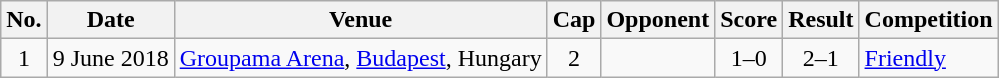<table class="wikitable sortable">
<tr>
<th scope="col">No.</th>
<th scope="col" data-sort-type="date">Date</th>
<th scope="col">Venue</th>
<th scope="col">Cap</th>
<th scope="col">Opponent</th>
<th scope="col">Score</th>
<th scope="col">Result</th>
<th scope="col">Competition</th>
</tr>
<tr>
<td style="text-align:center;">1</td>
<td>9 June 2018</td>
<td><a href='#'>Groupama Arena</a>, <a href='#'>Budapest</a>, Hungary</td>
<td style="text-align:center;">2</td>
<td></td>
<td style="text-align:center;">1–0</td>
<td style="text-align:center;">2–1</td>
<td><a href='#'>Friendly</a></td>
</tr>
</table>
